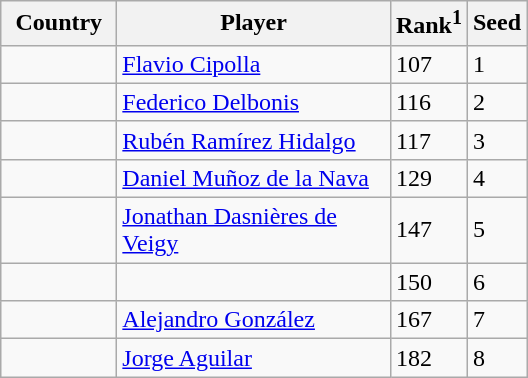<table class="sortable wikitable">
<tr>
<th width="70">Country</th>
<th width="175">Player</th>
<th>Rank<sup>1</sup></th>
<th>Seed</th>
</tr>
<tr>
<td></td>
<td><a href='#'>Flavio Cipolla</a></td>
<td>107</td>
<td>1</td>
</tr>
<tr>
<td></td>
<td><a href='#'>Federico Delbonis</a></td>
<td>116</td>
<td>2</td>
</tr>
<tr>
<td></td>
<td><a href='#'>Rubén Ramírez Hidalgo</a></td>
<td>117</td>
<td>3</td>
</tr>
<tr>
<td></td>
<td><a href='#'>Daniel Muñoz de la Nava</a></td>
<td>129</td>
<td>4</td>
</tr>
<tr>
<td></td>
<td><a href='#'>Jonathan Dasnières de Veigy</a></td>
<td>147</td>
<td>5</td>
</tr>
<tr>
<td></td>
<td></td>
<td>150</td>
<td>6</td>
</tr>
<tr>
<td></td>
<td><a href='#'>Alejandro González</a></td>
<td>167</td>
<td>7</td>
</tr>
<tr>
<td></td>
<td><a href='#'>Jorge Aguilar</a></td>
<td>182</td>
<td>8</td>
</tr>
</table>
